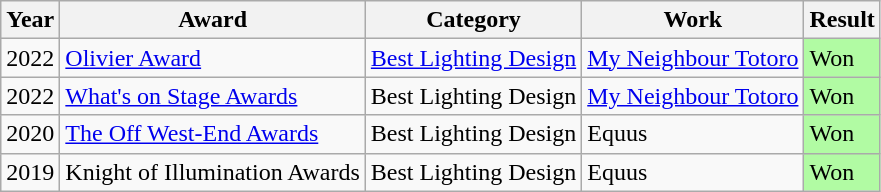<table class="wikitable">
<tr>
<th>Year</th>
<th>Award</th>
<th>Category</th>
<th>Work</th>
<th>Result</th>
</tr>
<tr>
<td>2022</td>
<td><a href='#'>Olivier Award</a></td>
<td><a href='#'>Best Lighting Design</a></td>
<td><a href='#'>My Neighbour Totoro</a></td>
<td style="background: #B1FBA3; colour: black;">Won</td>
</tr>
<tr>
<td>2022</td>
<td><a href='#'>What's on Stage Awards</a></td>
<td>Best Lighting Design</td>
<td><a href='#'>My Neighbour Totoro</a></td>
<td style="background: #B1FBA3; colour: black;">Won</td>
</tr>
<tr>
<td>2020</td>
<td><a href='#'>The Off West-End Awards</a></td>
<td>Best Lighting Design</td>
<td>Equus</td>
<td style="background: #B1FBA3; colour: black;">Won</td>
</tr>
<tr>
<td>2019</td>
<td>Knight of Illumination Awards</td>
<td>Best Lighting Design</td>
<td>Equus</td>
<td style="background: #B1FBA3; colour: black;">Won</td>
</tr>
</table>
